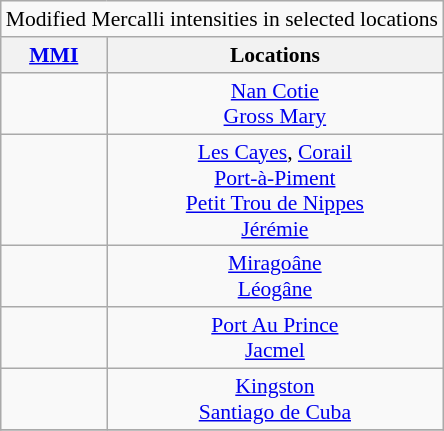<table class="wikitable" style="float: left; text-align: center; font-size:90%;">
<tr>
<td colspan="4" style="text-align: center;">Modified Mercalli intensities in selected locations</td>
</tr>
<tr>
<th><a href='#'>MMI</a></th>
<th>Locations</th>
</tr>
<tr>
<td></td>
<td><a href='#'>Nan Cotie</a><br><a href='#'>Gross Mary</a></td>
</tr>
<tr>
<td></td>
<td><a href='#'>Les Cayes</a>, <a href='#'>Corail</a><br> <a href='#'>Port-à-Piment</a><br><a href='#'>Petit Trou de Nippes</a><br><a href='#'>Jérémie</a></td>
</tr>
<tr>
<td></td>
<td><a href='#'>Miragoâne</a><br><a href='#'>Léogâne</a></td>
</tr>
<tr>
<td></td>
<td><a href='#'>Port Au Prince</a><br> <a href='#'>Jacmel</a></td>
</tr>
<tr>
<td></td>
<td><a href='#'>Kingston</a><br> <a href='#'>Santiago de Cuba</a></td>
</tr>
<tr>
</tr>
</table>
